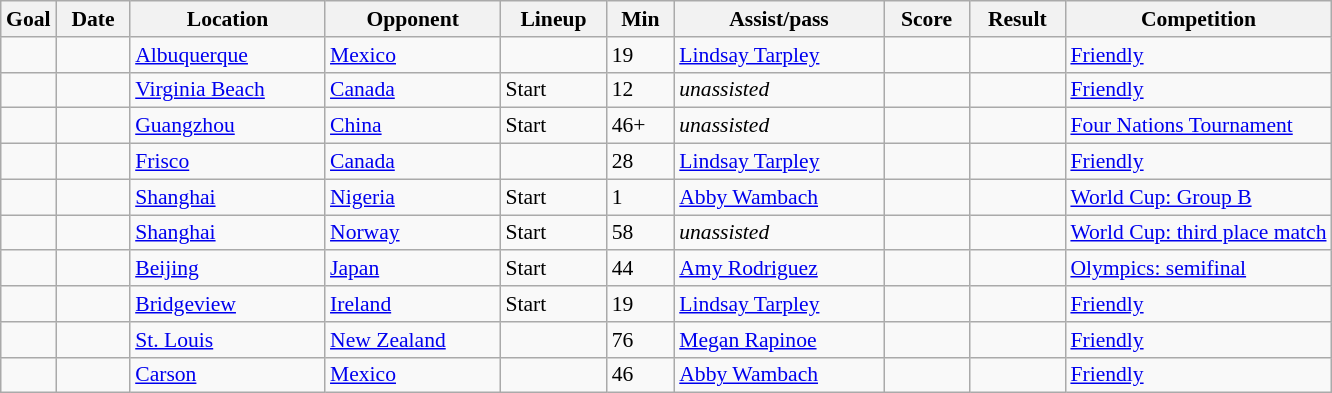<table class="wikitable sortable collapsible" style="font-size:90%">
<tr>
<th data-sort-type=number width=30px>Goal</th>
<th>Date</th>
<th>Location</th>
<th>Opponent</th>
<th data-sort-type=number>Lineup</th>
<th data-sort-type=number>Min</th>
<th>Assist/pass</th>
<th data-sort-type=number>Score</th>
<th data-sort-type=number>Result</th>
<th width=20%>Competition</th>
</tr>
<tr>
<td></td>
<td></td>
<td><a href='#'>Albuquerque</a></td>
<td><a href='#'>Mexico</a></td>
<td></td>
<td>19</td>
<td><a href='#'>Lindsay Tarpley</a></td>
<td></td>
<td></td>
<td><a href='#'>Friendly</a></td>
</tr>
<tr>
<td></td>
<td></td>
<td><a href='#'>Virginia Beach</a></td>
<td><a href='#'>Canada</a></td>
<td>Start</td>
<td>12</td>
<td><em>unassisted</em></td>
<td></td>
<td></td>
<td><a href='#'>Friendly</a></td>
</tr>
<tr>
<td></td>
<td></td>
<td><a href='#'>Guangzhou</a></td>
<td><a href='#'>China</a></td>
<td>Start</td>
<td>46+</td>
<td><em>unassisted</em></td>
<td></td>
<td></td>
<td><a href='#'>Four Nations Tournament</a></td>
</tr>
<tr>
<td></td>
<td></td>
<td><a href='#'>Frisco</a></td>
<td><a href='#'>Canada</a></td>
<td></td>
<td>28</td>
<td><a href='#'>Lindsay Tarpley</a></td>
<td></td>
<td></td>
<td><a href='#'>Friendly</a></td>
</tr>
<tr>
<td></td>
<td></td>
<td><a href='#'>Shanghai</a></td>
<td><a href='#'>Nigeria</a></td>
<td>Start</td>
<td>1</td>
<td><a href='#'>Abby Wambach</a></td>
<td></td>
<td></td>
<td><a href='#'>World Cup: Group B</a></td>
</tr>
<tr>
<td></td>
<td></td>
<td><a href='#'>Shanghai</a></td>
<td><a href='#'>Norway</a></td>
<td>Start</td>
<td>58</td>
<td><em>unassisted</em></td>
<td></td>
<td></td>
<td><a href='#'>World Cup: third place match</a></td>
</tr>
<tr>
<td></td>
<td></td>
<td><a href='#'>Beijing</a></td>
<td><a href='#'>Japan</a></td>
<td>Start</td>
<td>44</td>
<td><a href='#'>Amy Rodriguez</a></td>
<td></td>
<td></td>
<td><a href='#'>Olympics: semifinal</a></td>
</tr>
<tr>
<td></td>
<td></td>
<td><a href='#'>Bridgeview</a></td>
<td><a href='#'>Ireland</a></td>
<td>Start</td>
<td>19</td>
<td><a href='#'>Lindsay Tarpley</a></td>
<td></td>
<td></td>
<td><a href='#'>Friendly</a></td>
</tr>
<tr>
<td></td>
<td></td>
<td><a href='#'>St. Louis</a></td>
<td><a href='#'>New Zealand</a></td>
<td></td>
<td>76</td>
<td><a href='#'>Megan Rapinoe</a></td>
<td></td>
<td></td>
<td><a href='#'>Friendly</a></td>
</tr>
<tr>
<td></td>
<td></td>
<td><a href='#'>Carson</a></td>
<td><a href='#'>Mexico</a></td>
<td></td>
<td>46</td>
<td><a href='#'>Abby Wambach</a></td>
<td></td>
<td></td>
<td><a href='#'>Friendly</a></td>
</tr>
</table>
